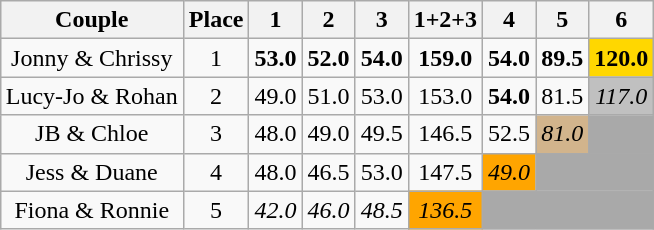<table class="wikitable sortable" style="margin: auto; text-align: center;">
<tr>
<th>Couple</th>
<th>Place</th>
<th>1</th>
<th>2</th>
<th>3</th>
<th>1+2+3</th>
<th>4</th>
<th>5</th>
<th>6</th>
</tr>
<tr>
<td><div>Jonny & Chrissy</div></td>
<td>1</td>
<td><span><strong>53.0</strong></span></td>
<td><span><strong>52.0</strong></span></td>
<td><span><strong>54.0</strong></span></td>
<td><span><strong>159.0</strong></span></td>
<td><span><strong>54.0</strong></span></td>
<td><span><strong>89.5</strong></span></td>
<td style="background:gold;"><span><strong>120.0</strong></span></td>
</tr>
<tr>
<td><div>Lucy-Jo & Rohan</div></td>
<td>2</td>
<td>49.0</td>
<td>51.0</td>
<td>53.0</td>
<td>153.0</td>
<td><span><strong>54.0</strong></span></td>
<td>81.5</td>
<td style="background:silver;"><span><em>117.0</em></span></td>
</tr>
<tr>
<td><div>JB & Chloe</div></td>
<td>3</td>
<td>48.0</td>
<td>49.0</td>
<td>49.5</td>
<td>146.5</td>
<td>52.5</td>
<td style="background:tan;"><span><em>81.0</em></span></td>
<td colspan="1" style="background:darkgrey;"></td>
</tr>
<tr>
<td><div>Jess & Duane</div></td>
<td>4</td>
<td>48.0</td>
<td>46.5</td>
<td>53.0</td>
<td>147.5</td>
<td style="background:orange;"><span><em>49.0</em></span></td>
<td colspan="2" style="background:darkgrey;"></td>
</tr>
<tr>
<td><div>Fiona & Ronnie</div></td>
<td>5</td>
<td><span><em>42.0</em></span></td>
<td><span><em>46.0</em></span></td>
<td><span><em>48.5</em></span></td>
<td style="background:orange;"><span><em>136.5</em></span></td>
<td colspan="3" style="background:darkgrey;"></td>
</tr>
</table>
